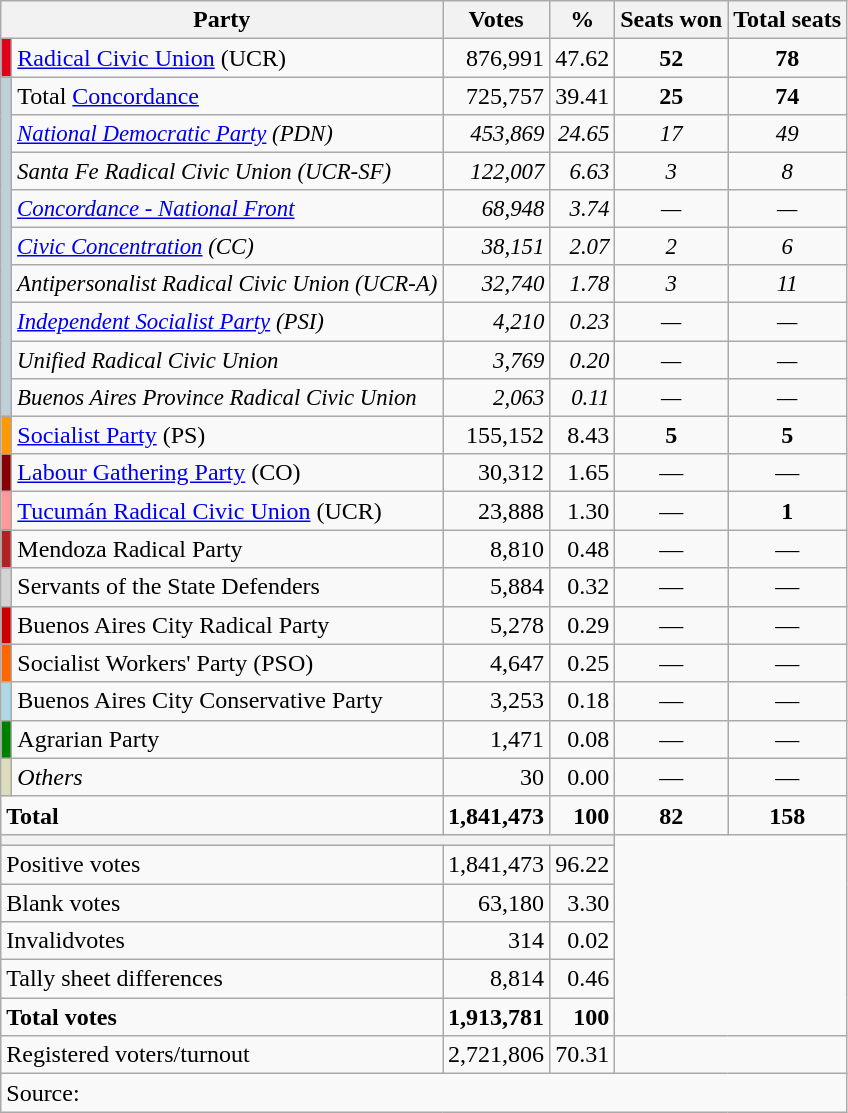<table class="wikitable" style="text-align:right;">
<tr>
<th colspan=2>Party</th>
<th>Votes</th>
<th>%</th>
<th>Seats won</th>
<th>Total seats</th>
</tr>
<tr>
<td bgcolor=#E10019></td>
<td align=left><a href='#'>Radical Civic Union</a> (UCR)</td>
<td>876,991</td>
<td>47.62</td>
<td align=center><strong>52</strong></td>
<td align=center><strong>78</strong></td>
</tr>
<tr>
<td bgcolor=#bfd0da rowspan=9></td>
<td align=left>Total <a href='#'>Concordance</a></td>
<td>725,757</td>
<td>39.41</td>
<td align=center><strong>25</strong></td>
<td align=center><strong>74</strong></td>
</tr>
<tr style="font-size: 95%; font-style: italic">
<td align=left><span><a href='#'>National Democratic Party</a> (PDN)</span></td>
<td>453,869</td>
<td>24.65</td>
<td align=center>17</td>
<td align=center>49</td>
</tr>
<tr style="font-size: 95%; font-style: italic">
<td align=left><span>Santa Fe Radical Civic Union (UCR-SF)</span></td>
<td>122,007</td>
<td>6.63</td>
<td align=center>3</td>
<td align=center>8</td>
</tr>
<tr style="font-size: 95%; font-style: italic">
<td align=left><span><a href='#'>Concordance - National Front</a></span></td>
<td>68,948</td>
<td>3.74</td>
<td align=center>—</td>
<td align=center>—</td>
</tr>
<tr style="font-size: 95%; font-style: italic">
<td align=left><span><a href='#'>Civic Concentration</a> (CC)</span></td>
<td>38,151</td>
<td>2.07</td>
<td align=center>2</td>
<td align=center>6</td>
</tr>
<tr style="font-size: 95%; font-style: italic">
<td align=left><span>Antipersonalist Radical Civic Union (UCR-A)</span></td>
<td>32,740</td>
<td>1.78</td>
<td align=center>3</td>
<td align=center>11</td>
</tr>
<tr style="font-size: 95%; font-style: italic">
<td align=left><span><a href='#'>Independent Socialist Party</a> (PSI)</span></td>
<td>4,210</td>
<td>0.23</td>
<td align=center>—</td>
<td align=center>—</td>
</tr>
<tr style="font-size: 95%; font-style: italic">
<td align=left><span>Unified Radical Civic Union</span></td>
<td>3,769</td>
<td>0.20</td>
<td align=center>—</td>
<td align=center>—</td>
</tr>
<tr style="font-size: 95%; font-style: italic">
<td align=left><span>Buenos Aires Province Radical Civic Union</span></td>
<td>2,063</td>
<td>0.11</td>
<td align=center>—</td>
<td align=center>—</td>
</tr>
<tr>
<td bgcolor=#FF9900></td>
<td align=left><a href='#'>Socialist Party</a> (PS)</td>
<td>155,152</td>
<td>8.43</td>
<td align=center><strong>5</strong></td>
<td align=center><strong>5</strong></td>
</tr>
<tr>
<td bgcolor=#880000></td>
<td align=left><a href='#'>Labour Gathering Party</a> (CO)</td>
<td>30,312</td>
<td>1.65</td>
<td align=center>—</td>
<td align=center>—</td>
</tr>
<tr>
<td bgcolor=#FF9999></td>
<td align=left><a href='#'>Tucumán Radical Civic Union</a> (UCR)</td>
<td>23,888</td>
<td>1.30</td>
<td align=center>—</td>
<td align=center><strong>1</strong></td>
</tr>
<tr>
<td bgcolor=#B22222></td>
<td align=left>Mendoza Radical Party</td>
<td>8,810</td>
<td>0.48</td>
<td align=center>—</td>
<td align=center>—</td>
</tr>
<tr>
<td bgcolor=lightgrey></td>
<td align=left>Servants of the State Defenders</td>
<td>5,884</td>
<td>0.32</td>
<td align=center>—</td>
<td align=center>—</td>
</tr>
<tr>
<td bgcolor=#CC0000></td>
<td align=left>Buenos Aires City Radical Party</td>
<td>5,278</td>
<td>0.29</td>
<td align=center>—</td>
<td align=center>—</td>
</tr>
<tr>
<td bgcolor=#FF6600></td>
<td align=left>Socialist Workers' Party (PSO)</td>
<td>4,647</td>
<td>0.25</td>
<td align=center>—</td>
<td align=center>—</td>
</tr>
<tr>
<td bgcolor=lightblue></td>
<td align=left>Buenos Aires City Conservative Party</td>
<td>3,253</td>
<td>0.18</td>
<td align=center>—</td>
<td align=center>—</td>
</tr>
<tr>
<td bgcolor=#008000></td>
<td align=left>Agrarian Party</td>
<td>1,471</td>
<td>0.08</td>
<td align=center>—</td>
<td align=center>—</td>
</tr>
<tr>
<td bgcolor=#DDDDBB></td>
<td align=left><em>Others</em></td>
<td>30</td>
<td>0.00</td>
<td align=center>—</td>
<td align=center>—</td>
</tr>
<tr style="font-weight:bold">
<td colspan=2 align=left>Total</td>
<td>1,841,473</td>
<td>100</td>
<td align=center><strong>82</strong></td>
<td align=center><strong>158</strong></td>
</tr>
<tr>
<th bgcolor=#333333 colspan=4></th>
<td colspan=4 rowspan=6></td>
</tr>
<tr>
<td colspan=2 align=left>Positive votes</td>
<td>1,841,473</td>
<td>96.22</td>
</tr>
<tr>
<td colspan=2 align=left>Blank votes</td>
<td>63,180</td>
<td>3.30</td>
</tr>
<tr>
<td colspan=2 align=left>Invalidvotes</td>
<td>314</td>
<td>0.02</td>
</tr>
<tr>
<td colspan=2 align=left>Tally sheet differences</td>
<td>8,814</td>
<td>0.46</td>
</tr>
<tr style="font-weight:bold">
<td colspan=2 align=left>Total votes</td>
<td>1,913,781</td>
<td>100</td>
</tr>
<tr>
<td colspan=2 align=left>Registered voters/turnout</td>
<td>2,721,806</td>
<td>70.31</td>
</tr>
<tr>
<td colspan=6 align=left>Source:</td>
</tr>
</table>
